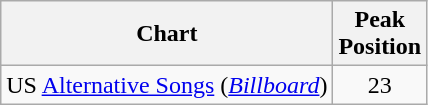<table class="wikitable">
<tr>
<th>Chart</th>
<th>Peak<br>Position</th>
</tr>
<tr>
<td>US <a href='#'>Alternative Songs</a> (<a href='#'><em>Billboard</em></a>)</td>
<td style="text-align:center;">23</td>
</tr>
</table>
